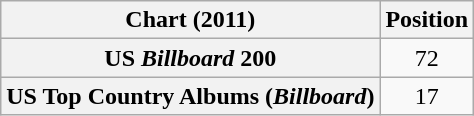<table class="wikitable sortable plainrowheaders" style="text-align:center">
<tr>
<th scope="col">Chart (2011)</th>
<th scope="col">Position</th>
</tr>
<tr>
<th scope="row">US <em>Billboard</em> 200</th>
<td>72</td>
</tr>
<tr>
<th scope="row">US Top Country Albums (<em>Billboard</em>)</th>
<td>17</td>
</tr>
</table>
